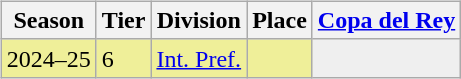<table>
<tr>
<td valign="top" width=0%><br><table class="wikitable">
<tr style="background:#f0f6fa;">
<th>Season</th>
<th>Tier</th>
<th>Division</th>
<th>Place</th>
<th><a href='#'>Copa del Rey</a></th>
</tr>
<tr>
<td style="background:#EFEF99;">2024–25</td>
<td style="background:#EFEF99;">6</td>
<td style="background:#EFEF99;"><a href='#'>Int. Pref.</a></td>
<td style="background:#EFEF99;"></td>
<th style="background:#efefef;"></th>
</tr>
</table>
</td>
</tr>
</table>
